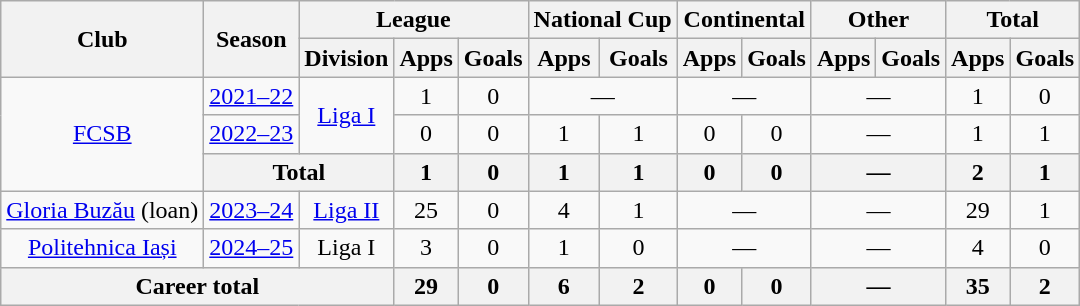<table class="wikitable" style="text-align:center">
<tr>
<th rowspan="2">Club</th>
<th rowspan="2">Season</th>
<th colspan="3">League</th>
<th colspan="2">National Cup</th>
<th colspan="2">Continental</th>
<th colspan="2">Other</th>
<th colspan="3">Total</th>
</tr>
<tr>
<th>Division</th>
<th>Apps</th>
<th>Goals</th>
<th>Apps</th>
<th>Goals</th>
<th>Apps</th>
<th>Goals</th>
<th>Apps</th>
<th>Goals</th>
<th>Apps</th>
<th>Goals</th>
</tr>
<tr>
<td rowspan="3"><a href='#'>FCSB</a></td>
<td><a href='#'>2021–22</a></td>
<td rowspan="2"><a href='#'>Liga I</a></td>
<td>1</td>
<td>0</td>
<td colspan="2">—</td>
<td colspan="2">—</td>
<td colspan="2">—</td>
<td>1</td>
<td>0</td>
</tr>
<tr>
<td><a href='#'>2022–23</a></td>
<td>0</td>
<td>0</td>
<td>1</td>
<td>1</td>
<td>0</td>
<td>0</td>
<td colspan="2">—</td>
<td>1</td>
<td>1</td>
</tr>
<tr>
<th colspan="2">Total</th>
<th>1</th>
<th>0</th>
<th>1</th>
<th>1</th>
<th>0</th>
<th>0</th>
<th colspan="2">—</th>
<th>2</th>
<th>1</th>
</tr>
<tr>
<td><a href='#'>Gloria Buzău</a> (loan)</td>
<td><a href='#'>2023–24</a></td>
<td><a href='#'>Liga II</a></td>
<td>25</td>
<td>0</td>
<td>4</td>
<td>1</td>
<td colspan="2">—</td>
<td colspan="2">—</td>
<td>29</td>
<td>1</td>
</tr>
<tr>
<td><a href='#'>Politehnica Iași</a></td>
<td><a href='#'>2024–25</a></td>
<td>Liga I</td>
<td>3</td>
<td>0</td>
<td>1</td>
<td>0</td>
<td colspan="2">—</td>
<td colspan="2">—</td>
<td>4</td>
<td>0</td>
</tr>
<tr>
<th colspan="3">Career total</th>
<th>29</th>
<th>0</th>
<th>6</th>
<th>2</th>
<th>0</th>
<th>0</th>
<th colspan="2">—</th>
<th>35</th>
<th>2</th>
</tr>
</table>
